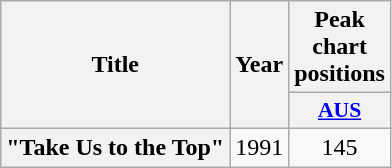<table class="wikitable plainrowheaders" style="text-align:center;">
<tr>
<th scope="col" rowspan="2">Title</th>
<th scope="col" rowspan="2">Year</th>
<th scope="col" colspan="1">Peak chart positions</th>
</tr>
<tr>
<th scope="col" style="width:3em;font-size:90%;"><a href='#'>AUS</a><br></th>
</tr>
<tr>
<th scope="row">"Take Us to the Top"</th>
<td>1991</td>
<td>145</td>
</tr>
</table>
